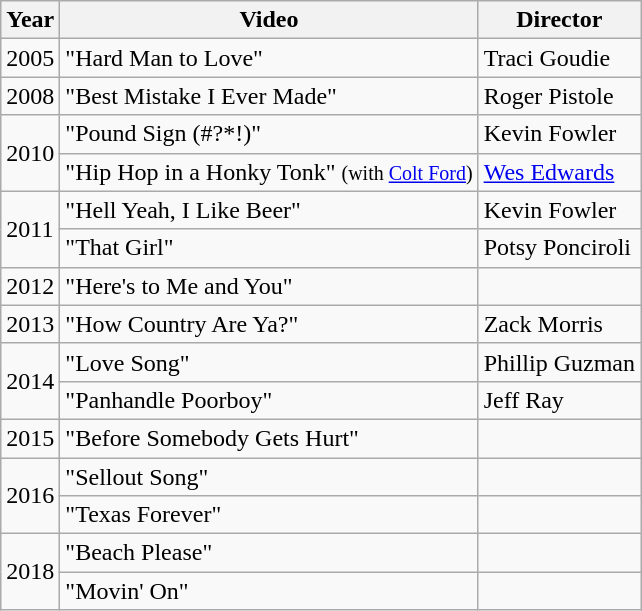<table class="wikitable">
<tr>
<th>Year</th>
<th>Video</th>
<th>Director</th>
</tr>
<tr>
<td>2005</td>
<td>"Hard Man to Love"</td>
<td>Traci Goudie</td>
</tr>
<tr>
<td>2008</td>
<td>"Best Mistake I Ever Made"</td>
<td>Roger Pistole</td>
</tr>
<tr>
<td rowspan="2">2010</td>
<td>"Pound Sign (#?*!)"</td>
<td>Kevin Fowler</td>
</tr>
<tr>
<td>"Hip Hop in a Honky Tonk" <small>(with <a href='#'>Colt Ford</a>)</small></td>
<td><a href='#'>Wes Edwards</a></td>
</tr>
<tr>
<td rowspan="2">2011</td>
<td>"Hell Yeah, I Like Beer"</td>
<td>Kevin Fowler</td>
</tr>
<tr>
<td>"That Girl"</td>
<td>Potsy Ponciroli</td>
</tr>
<tr>
<td>2012</td>
<td>"Here's to Me and You"</td>
<td></td>
</tr>
<tr>
<td>2013</td>
<td>"How Country Are Ya?"</td>
<td>Zack Morris</td>
</tr>
<tr>
<td rowspan="2">2014</td>
<td>"Love Song"</td>
<td>Phillip Guzman</td>
</tr>
<tr>
<td>"Panhandle Poorboy"</td>
<td>Jeff Ray</td>
</tr>
<tr>
<td>2015</td>
<td>"Before Somebody Gets Hurt"</td>
<td></td>
</tr>
<tr>
<td rowspan="2">2016</td>
<td>"Sellout Song"</td>
<td></td>
</tr>
<tr>
<td>"Texas Forever"</td>
</tr>
<tr>
<td rowspan="2">2018</td>
<td>"Beach Please"</td>
<td></td>
</tr>
<tr>
<td>"Movin' On"</td>
</tr>
</table>
